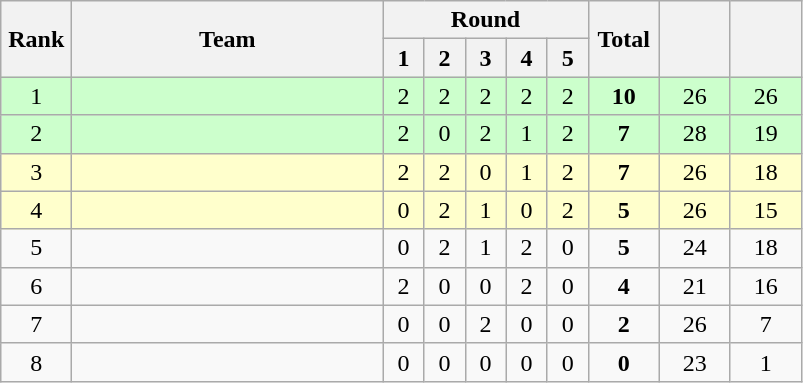<table class=wikitable style="text-align:center">
<tr>
<th rowspan="2" width=40>Rank</th>
<th rowspan="2" width=200>Team</th>
<th colspan="5">Round</th>
<th rowspan="2" width=40>Total</th>
<th rowspan="2" width=40></th>
<th rowspan="2" width=40></th>
</tr>
<tr>
<th width=20>1</th>
<th width=20>2</th>
<th width=20>3</th>
<th width=20>4</th>
<th width=20>5</th>
</tr>
<tr bgcolor="ccffcc">
<td>1</td>
<td align=left></td>
<td>2</td>
<td>2</td>
<td>2</td>
<td>2</td>
<td>2</td>
<td><strong>10</strong></td>
<td>26</td>
<td>26</td>
</tr>
<tr bgcolor="ccffcc">
<td>2</td>
<td align=left></td>
<td>2</td>
<td>0</td>
<td>2</td>
<td>1</td>
<td>2</td>
<td><strong>7</strong></td>
<td>28</td>
<td>19</td>
</tr>
<tr bgcolor="#ffffcc">
<td>3</td>
<td align=left></td>
<td>2</td>
<td>2</td>
<td>0</td>
<td>1</td>
<td>2</td>
<td><strong>7</strong></td>
<td>26</td>
<td>18</td>
</tr>
<tr bgcolor="#ffffcc">
<td>4</td>
<td align=left></td>
<td>0</td>
<td>2</td>
<td>1</td>
<td>0</td>
<td>2</td>
<td><strong>5</strong></td>
<td>26</td>
<td>15</td>
</tr>
<tr>
<td>5</td>
<td align=left></td>
<td>0</td>
<td>2</td>
<td>1</td>
<td>2</td>
<td>0</td>
<td><strong>5</strong></td>
<td>24</td>
<td>18</td>
</tr>
<tr>
<td>6</td>
<td align=left></td>
<td>2</td>
<td>0</td>
<td>0</td>
<td>2</td>
<td>0</td>
<td><strong>4</strong></td>
<td>21</td>
<td>16</td>
</tr>
<tr>
<td>7</td>
<td align=left></td>
<td>0</td>
<td>0</td>
<td>2</td>
<td>0</td>
<td>0</td>
<td><strong>2</strong></td>
<td>26</td>
<td>7</td>
</tr>
<tr>
<td>8</td>
<td align=left></td>
<td>0</td>
<td>0</td>
<td>0</td>
<td>0</td>
<td>0</td>
<td><strong>0</strong></td>
<td>23</td>
<td>1</td>
</tr>
</table>
